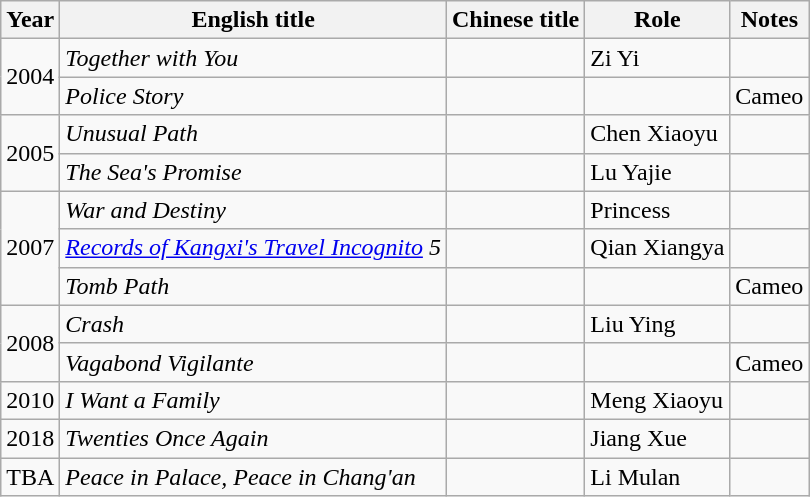<table class="wikitable">
<tr>
<th>Year</th>
<th>English title</th>
<th>Chinese title</th>
<th>Role</th>
<th>Notes</th>
</tr>
<tr>
<td rowspan=2>2004</td>
<td><em>Together with You</em></td>
<td></td>
<td>Zi Yi</td>
<td></td>
</tr>
<tr>
<td><em>Police Story</em></td>
<td></td>
<td></td>
<td>Cameo</td>
</tr>
<tr>
<td rowspan="2">2005</td>
<td><em>Unusual Path</em></td>
<td></td>
<td>Chen Xiaoyu</td>
<td></td>
</tr>
<tr>
<td><em>The Sea's Promise</em></td>
<td></td>
<td>Lu Yajie</td>
<td></td>
</tr>
<tr>
<td rowspan="3">2007</td>
<td><em>War and Destiny</em></td>
<td></td>
<td>Princess</td>
<td></td>
</tr>
<tr>
<td><em><a href='#'>Records of Kangxi's Travel Incognito</a> 5</em></td>
<td></td>
<td>Qian Xiangya</td>
<td></td>
</tr>
<tr>
<td><em>Tomb Path</em></td>
<td></td>
<td></td>
<td>Cameo</td>
</tr>
<tr>
<td rowspan=2>2008</td>
<td><em>Crash</em></td>
<td></td>
<td>Liu Ying</td>
<td></td>
</tr>
<tr>
<td><em>Vagabond Vigilante</em></td>
<td></td>
<td></td>
<td>Cameo</td>
</tr>
<tr>
<td>2010</td>
<td><em>I Want a Family</em></td>
<td></td>
<td>Meng Xiaoyu</td>
<td></td>
</tr>
<tr>
<td>2018</td>
<td><em>Twenties Once Again</em></td>
<td></td>
<td>Jiang Xue</td>
<td></td>
</tr>
<tr>
<td>TBA</td>
<td><em>Peace in Palace, Peace in Chang'an</em></td>
<td></td>
<td>Li Mulan</td>
<td></td>
</tr>
</table>
